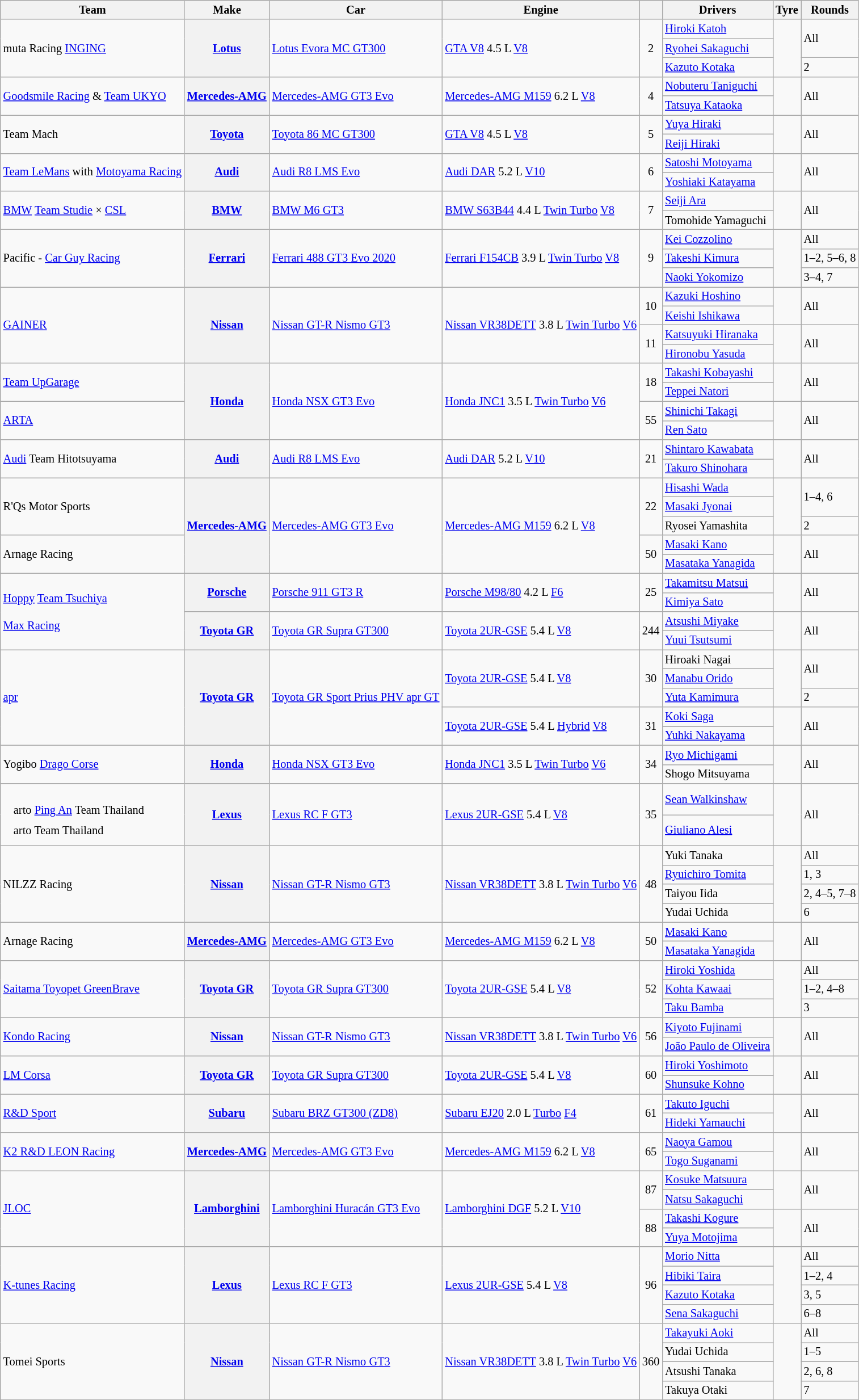<table class="wikitable" style="font-size: 85%">
<tr>
<th>Team</th>
<th>Make</th>
<th>Car</th>
<th>Engine</th>
<th></th>
<th>Drivers</th>
<th>Tyre</th>
<th>Rounds</th>
</tr>
<tr>
<td rowspan="3"> muta Racing <a href='#'>INGING</a></td>
<th rowspan="3"><a href='#'>Lotus</a></th>
<td rowspan="3"><a href='#'>Lotus Evora MC GT300</a></td>
<td rowspan="3"><a href='#'>GTA V8</a> 4.5 L <a href='#'>V8</a></td>
<td align="center" rowspan=3>2</td>
<td> <a href='#'>Hiroki Katoh</a></td>
<td rowspan="3" align=center></td>
<td rowspan="2">All</td>
</tr>
<tr>
<td> <a href='#'>Ryohei Sakaguchi</a></td>
</tr>
<tr>
<td> <a href='#'>Kazuto Kotaka</a></td>
<td>2</td>
</tr>
<tr>
<td rowspan=2> <a href='#'>Goodsmile Racing</a> & <a href='#'>Team UKYO</a></td>
<th rowspan=2><a href='#'>Mercedes-AMG</a></th>
<td rowspan=2><a href='#'>Mercedes-AMG GT3 Evo</a></td>
<td rowspan=2><a href='#'>Mercedes-AMG M159</a> 6.2 L <a href='#'>V8</a></td>
<td align="center" rowspan=2>4</td>
<td> <a href='#'>Nobuteru Taniguchi</a></td>
<td rowspan="2" align="center"></td>
<td rowspan="2">All</td>
</tr>
<tr>
<td> <a href='#'>Tatsuya Kataoka</a></td>
</tr>
<tr>
<td rowspan="2"> Team Mach</td>
<th rowspan="2"><a href='#'>Toyota</a></th>
<td rowspan="2"><a href='#'>Toyota 86 MC GT300</a></td>
<td rowspan="2"><a href='#'>GTA V8</a> 4.5 L <a href='#'>V8</a></td>
<td rowspan="2" align=center>5</td>
<td> <a href='#'>Yuya Hiraki</a></td>
<td rowspan="2" align=center></td>
<td rowspan="2">All</td>
</tr>
<tr>
<td> <a href='#'>Reiji Hiraki</a></td>
</tr>
<tr>
<td rowspan="2"> <a href='#'>Team LeMans</a> with <a href='#'>Motoyama Racing</a></td>
<th rowspan="2"><a href='#'>Audi</a></th>
<td rowspan="2"><a href='#'>Audi R8 LMS Evo</a></td>
<td rowspan="2"><a href='#'>Audi DAR</a> 5.2 L <a href='#'>V10</a></td>
<td align="center" rowspan="2">6</td>
<td> <a href='#'>Satoshi Motoyama</a></td>
<td rowspan="2" align=center></td>
<td rowspan="2">All</td>
</tr>
<tr>
<td> <a href='#'>Yoshiaki Katayama</a></td>
</tr>
<tr>
<td rowspan="2"> <a href='#'>BMW</a> <a href='#'>Team Studie</a> × <a href='#'>CSL</a></td>
<th rowspan="2"><a href='#'>BMW</a></th>
<td rowspan="2"><a href='#'>BMW M6 GT3</a></td>
<td rowspan="2"><a href='#'>BMW S63B44</a> 4.4 L <a href='#'>Twin Turbo</a> <a href='#'>V8</a></td>
<td rowspan="2" align=center>7</td>
<td> <a href='#'>Seiji Ara</a></td>
<td rowspan="2" align=center></td>
<td rowspan="2">All</td>
</tr>
<tr>
<td> Tomohide Yamaguchi</td>
</tr>
<tr>
<td rowspan="3"> Pacific - <a href='#'>Car Guy Racing</a></td>
<th rowspan="3"><a href='#'>Ferrari</a></th>
<td rowspan="3"><a href='#'>Ferrari 488 GT3 Evo 2020</a></td>
<td rowspan="3"><a href='#'>Ferrari F154CB</a> 3.9 L <a href='#'>Twin Turbo</a> <a href='#'>V8</a></td>
<td rowspan="3" align=center>9</td>
<td> <a href='#'>Kei Cozzolino</a></td>
<td rowspan="3" align=center></td>
<td>All</td>
</tr>
<tr>
<td> <a href='#'>Takeshi Kimura</a></td>
<td>1–2, 5–6, 8</td>
</tr>
<tr>
<td> <a href='#'>Naoki Yokomizo</a></td>
<td>3–4, 7</td>
</tr>
<tr>
<td rowspan="4"> <a href='#'>GAINER</a></td>
<th rowspan="4"><a href='#'>Nissan</a></th>
<td rowspan="4"><a href='#'>Nissan GT-R Nismo GT3</a></td>
<td rowspan="4"><a href='#'>Nissan VR38DETT</a> 3.8 L <a href='#'>Twin Turbo</a> <a href='#'>V6</a></td>
<td rowspan="2" align=center>10</td>
<td> <a href='#'>Kazuki Hoshino</a></td>
<td rowspan="2" align=center></td>
<td rowspan="2">All</td>
</tr>
<tr>
<td> <a href='#'>Keishi Ishikawa</a></td>
</tr>
<tr>
<td rowspan="2" align=center>11</td>
<td> <a href='#'>Katsuyuki Hiranaka</a></td>
<td rowspan="2" align=center></td>
<td rowspan="2">All</td>
</tr>
<tr>
<td> <a href='#'>Hironobu Yasuda</a></td>
</tr>
<tr>
<td rowspan="2"> <a href='#'>Team UpGarage</a></td>
<th rowspan="4"><a href='#'>Honda</a></th>
<td rowspan="4"><a href='#'>Honda NSX GT3 Evo</a></td>
<td rowspan="4"><a href='#'>Honda JNC1</a> 3.5 L <a href='#'>Twin Turbo</a> <a href='#'>V6</a></td>
<td rowspan="2" align="center">18</td>
<td> <a href='#'>Takashi Kobayashi</a></td>
<td rowspan="2" align="center"></td>
<td rowspan="2">All</td>
</tr>
<tr>
<td> <a href='#'>Teppei Natori</a></td>
</tr>
<tr>
<td rowspan="2"> <a href='#'>ARTA</a></td>
<td align="center" rowspan=2>55</td>
<td> <a href='#'>Shinichi Takagi</a></td>
<td rowspan="2" align="center"></td>
<td rowspan="2">All</td>
</tr>
<tr>
<td> <a href='#'>Ren Sato</a></td>
</tr>
<tr>
<td rowspan="2"> <a href='#'>Audi</a> Team Hitotsuyama</td>
<th rowspan="2"><a href='#'>Audi</a></th>
<td rowspan="2"><a href='#'>Audi R8 LMS Evo</a></td>
<td rowspan="2"><a href='#'>Audi DAR</a> 5.2 L <a href='#'>V10</a></td>
<td rowspan="2" align=center>21</td>
<td> <a href='#'>Shintaro Kawabata</a></td>
<td rowspan="2" align=center></td>
<td rowspan="2">All</td>
</tr>
<tr>
<td> <a href='#'>Takuro Shinohara</a></td>
</tr>
<tr>
<td rowspan="3"> R'Qs Motor Sports</td>
<th rowspan="5"><a href='#'>Mercedes-AMG</a></th>
<td rowspan="5"><a href='#'>Mercedes-AMG GT3 Evo</a></td>
<td rowspan="5"><a href='#'>Mercedes-AMG M159</a> 6.2 L <a href='#'>V8</a></td>
<td rowspan="3" align=center>22</td>
<td> <a href='#'>Hisashi Wada</a></td>
<td rowspan="3" align=center></td>
<td rowspan="2">1–4, 6</td>
</tr>
<tr>
<td> <a href='#'>Masaki Jyonai</a></td>
</tr>
<tr>
<td> Ryosei Yamashita</td>
<td>2</td>
</tr>
<tr>
<td rowspan="2"> Arnage Racing</td>
<td rowspan="2" align="center">50</td>
<td> <a href='#'>Masaki Kano</a></td>
<td rowspan="2" align="center"></td>
<td rowspan="2">All</td>
</tr>
<tr>
<td> <a href='#'>Masataka Yanagida</a></td>
</tr>
<tr>
<td rowspan=4> <a href='#'>Hoppy</a> <a href='#'>Team Tsuchiya</a><br><br> <a href='#'>Max Racing</a></td>
<th rowspan=2><a href='#'>Porsche</a></th>
<td rowspan=2><a href='#'>Porsche 911 GT3 R</a></td>
<td rowspan=2><a href='#'>Porsche M98/80</a> 4.2 L <a href='#'>F6</a></td>
<td align="center" rowspan=2>25</td>
<td> <a href='#'>Takamitsu Matsui</a></td>
<td rowspan="2" align="center"></td>
<td rowspan="2">All</td>
</tr>
<tr>
<td> <a href='#'>Kimiya Sato</a></td>
</tr>
<tr>
<th rowspan="2"><a href='#'>Toyota GR</a></th>
<td rowspan="2"><a href='#'>Toyota GR Supra GT300</a></td>
<td rowspan="2"><a href='#'>Toyota 2UR-GSE</a> 5.4 L <a href='#'>V8</a></td>
<td align="center" rowspan="2">244</td>
<td> <a href='#'>Atsushi Miyake</a></td>
<td rowspan="2" align="center"></td>
<td rowspan="2">All</td>
</tr>
<tr>
<td> <a href='#'>Yuui Tsutsumi</a></td>
</tr>
<tr>
<td rowspan=5> <a href='#'>apr</a></td>
<th rowspan=5><a href='#'>Toyota GR</a></th>
<td rowspan=5><a href='#'>Toyota GR Sport Prius PHV apr GT</a></td>
<td rowspan=3><a href='#'>Toyota 2UR-GSE</a> 5.4 L <a href='#'>V8</a></td>
<td align="center" rowspan=3>30</td>
<td> Hiroaki Nagai</td>
<td rowspan="3" align="center"></td>
<td rowspan=2>All</td>
</tr>
<tr>
<td> <a href='#'>Manabu Orido</a></td>
</tr>
<tr>
<td> <a href='#'>Yuta Kamimura</a></td>
<td>2</td>
</tr>
<tr>
<td rowspan=2><a href='#'>Toyota 2UR-GSE</a> 5.4 L <a href='#'>Hybrid</a> <a href='#'>V8</a></td>
<td align="center" rowspan=2>31</td>
<td> <a href='#'>Koki Saga</a></td>
<td rowspan="2" align="center"></td>
<td rowspan=2>All</td>
</tr>
<tr>
<td> <a href='#'>Yuhki Nakayama</a></td>
</tr>
<tr>
<td rowspan="2"> Yogibo <a href='#'>Drago Corse</a></td>
<th rowspan="2"><a href='#'>Honda</a></th>
<td rowspan="2"><a href='#'>Honda NSX GT3 Evo</a></td>
<td rowspan="2"><a href='#'>Honda JNC1</a> 3.5 L <a href='#'>Twin Turbo</a> <a href='#'>V6</a></td>
<td rowspan="2" align=center>34</td>
<td> <a href='#'>Ryo Michigami</a></td>
<td rowspan="2" align=center></td>
<td rowspan="2">All</td>
</tr>
<tr>
<td> Shogo Mitsuyama</td>
</tr>
<tr>
<td rowspan="2"><br><table style="float: left; border-top:transparent; border-right:transparent; border-bottom:transparent; border-left:transparent;">
<tr>
<td style=" border-top:transparent; border-right:transparent; border-bottom:transparent; border-left:transparent;" rowspan=2></td>
<td style=" border-top:transparent; border-right:transparent; border-bottom:transparent; border-left:transparent;">arto <a href='#'>Ping An</a> Team Thailand </td>
</tr>
<tr>
<td style=" border-top:transparent; border-right:transparent; border-bottom:transparent; border-left:transparent;">arto Team Thailand</td>
</tr>
<tr>
</tr>
</table>
</td>
<th rowspan="2"><a href='#'>Lexus</a></th>
<td rowspan="2"><a href='#'>Lexus RC F GT3</a></td>
<td rowspan="2"><a href='#'>Lexus 2UR-GSE</a> 5.4 L <a href='#'>V8</a></td>
<td rowspan="2" align="center">35</td>
<td> <a href='#'>Sean Walkinshaw</a></td>
<td rowspan="2" align="center"></td>
<td rowspan="2">All</td>
</tr>
<tr>
<td> <a href='#'>Giuliano Alesi</a></td>
</tr>
<tr>
<td rowspan="4"> NILZZ Racing</td>
<th rowspan="4"><a href='#'>Nissan</a></th>
<td rowspan="4"><a href='#'>Nissan GT-R Nismo GT3</a></td>
<td rowspan="4"><a href='#'>Nissan VR38DETT</a> 3.8 L <a href='#'>Twin Turbo</a> <a href='#'>V6</a></td>
<td rowspan="4" align="center">48</td>
<td> Yuki Tanaka</td>
<td rowspan="4" align="center"></td>
<td>All</td>
</tr>
<tr>
<td> <a href='#'>Ryuichiro Tomita</a></td>
<td>1, 3</td>
</tr>
<tr>
<td> Taiyou Iida</td>
<td>2, 4–5, 7–8</td>
</tr>
<tr>
<td> Yudai Uchida</td>
<td>6</td>
</tr>
<tr>
<td rowspan="2"> Arnage Racing</td>
<th rowspan="2"><a href='#'>Mercedes-AMG</a></th>
<td rowspan="2"><a href='#'>Mercedes-AMG GT3 Evo</a></td>
<td rowspan="2"><a href='#'>Mercedes-AMG M159</a> 6.2 L <a href='#'>V8</a></td>
<td rowspan="2" align="center">50</td>
<td> <a href='#'>Masaki Kano</a></td>
<td rowspan="2" align="center"></td>
<td rowspan="2">All</td>
</tr>
<tr>
<td> <a href='#'>Masataka Yanagida</a></td>
</tr>
<tr>
<td rowspan="3"> <a href='#'>Saitama Toyopet GreenBrave</a></td>
<th rowspan="3"><a href='#'>Toyota GR</a></th>
<td rowspan="3"><a href='#'>Toyota GR Supra GT300</a></td>
<td rowspan="3"><a href='#'>Toyota 2UR-GSE</a> 5.4 L <a href='#'>V8</a></td>
<td align="center" rowspan=3>52</td>
<td> <a href='#'>Hiroki Yoshida</a></td>
<td rowspan="3" align="center"></td>
<td>All</td>
</tr>
<tr>
<td> <a href='#'>Kohta Kawaai</a></td>
<td>1–2, 4–8</td>
</tr>
<tr>
<td> <a href='#'>Taku Bamba</a></td>
<td>3</td>
</tr>
<tr>
<td rowspan="2"> <a href='#'>Kondo Racing</a></td>
<th rowspan="2"><a href='#'>Nissan</a></th>
<td rowspan="2"><a href='#'>Nissan GT-R Nismo GT3</a></td>
<td rowspan="2"><a href='#'>Nissan VR38DETT</a> 3.8 L <a href='#'>Twin Turbo</a> <a href='#'>V6</a></td>
<td rowspan="2" align=center>56</td>
<td> <a href='#'>Kiyoto Fujinami</a></td>
<td rowspan="2" align=center></td>
<td rowspan="2">All</td>
</tr>
<tr>
<td> <a href='#'>João Paulo de Oliveira</a></td>
</tr>
<tr>
<td rowspan="2"> <a href='#'>LM Corsa</a></td>
<th rowspan="2"><a href='#'>Toyota GR</a></th>
<td rowspan="2"><a href='#'>Toyota GR Supra GT300</a></td>
<td rowspan="2"><a href='#'>Toyota 2UR-GSE</a> 5.4 L <a href='#'>V8</a></td>
<td align="center" rowspan=2>60</td>
<td> <a href='#'>Hiroki Yoshimoto</a></td>
<td rowspan="2" align="center"></td>
<td rowspan="2">All</td>
</tr>
<tr>
<td> <a href='#'>Shunsuke Kohno</a></td>
</tr>
<tr>
<td rowspan=2> <a href='#'>R&D Sport</a></td>
<th rowspan=2><a href='#'>Subaru</a></th>
<td rowspan=2><a href='#'>Subaru BRZ GT300 (ZD8)</a></td>
<td rowspan=2><a href='#'>Subaru EJ20</a> 2.0 L <a href='#'>Turbo</a> <a href='#'>F4</a></td>
<td align="center" rowspan="2">61</td>
<td> <a href='#'>Takuto Iguchi</a></td>
<td rowspan=2 align=center></td>
<td rowspan="2">All</td>
</tr>
<tr>
<td> <a href='#'>Hideki Yamauchi</a></td>
</tr>
<tr>
<td rowspan=2> <a href='#'>K2 R&D LEON Racing</a></td>
<th rowspan=2><a href='#'>Mercedes-AMG</a></th>
<td rowspan=2><a href='#'>Mercedes-AMG GT3 Evo</a></td>
<td rowspan=2><a href='#'>Mercedes-AMG M159</a> 6.2 L <a href='#'>V8</a></td>
<td align="center" rowspan=2>65</td>
<td> <a href='#'>Naoya Gamou</a></td>
<td rowspan="2" align="center"></td>
<td rowspan="2">All</td>
</tr>
<tr>
<td> <a href='#'>Togo Suganami</a></td>
</tr>
<tr>
<td rowspan="4"> <a href='#'>JLOC</a></td>
<th rowspan="4"><a href='#'>Lamborghini</a></th>
<td rowspan="4"><a href='#'>Lamborghini Huracán GT3 Evo</a></td>
<td rowspan="4"><a href='#'>Lamborghini DGF</a> 5.2 L <a href='#'>V10</a></td>
<td rowspan="2" align=center>87</td>
<td> <a href='#'>Kosuke Matsuura</a></td>
<td rowspan="2" align=center></td>
<td rowspan="2">All</td>
</tr>
<tr>
<td> <a href='#'>Natsu Sakaguchi</a></td>
</tr>
<tr>
<td rowspan="2" align=center>88</td>
<td> <a href='#'>Takashi Kogure</a></td>
<td rowspan="2" align=center></td>
<td rowspan="2">All</td>
</tr>
<tr>
<td> <a href='#'>Yuya Motojima</a></td>
</tr>
<tr>
<td rowspan="4"> <a href='#'>K-tunes Racing</a></td>
<th rowspan="4"><a href='#'>Lexus</a></th>
<td rowspan="4"><a href='#'>Lexus RC F GT3</a></td>
<td rowspan="4"><a href='#'>Lexus 2UR-GSE</a> 5.4 L <a href='#'>V8</a></td>
<td align="center" rowspan="4">96</td>
<td> <a href='#'>Morio Nitta</a></td>
<td rowspan="4" align="center"></td>
<td>All</td>
</tr>
<tr>
<td> <a href='#'>Hibiki Taira</a></td>
<td>1–2, 4</td>
</tr>
<tr>
<td> <a href='#'>Kazuto Kotaka</a></td>
<td>3, 5</td>
</tr>
<tr>
<td> <a href='#'>Sena Sakaguchi</a></td>
<td>6–8</td>
</tr>
<tr>
<td rowspan="4"> Tomei Sports</td>
<th rowspan="4"><a href='#'>Nissan</a></th>
<td rowspan="4"><a href='#'>Nissan GT-R Nismo GT3</a></td>
<td rowspan="4"><a href='#'>Nissan VR38DETT</a> 3.8 L <a href='#'>Twin Turbo</a> <a href='#'>V6</a></td>
<td rowspan="4" align="center">360</td>
<td> <a href='#'>Takayuki Aoki</a></td>
<td rowspan="4" align="center"></td>
<td>All</td>
</tr>
<tr>
<td> Yudai Uchida</td>
<td>1–5</td>
</tr>
<tr>
<td> Atsushi Tanaka</td>
<td>2, 6, 8</td>
</tr>
<tr>
<td> Takuya Otaki</td>
<td>7</td>
</tr>
</table>
